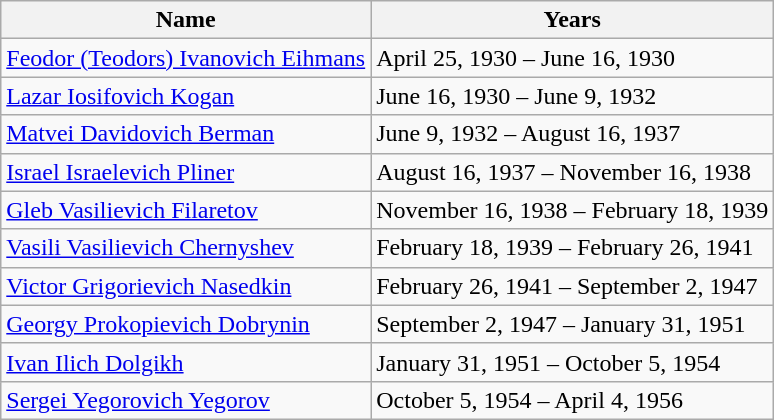<table class=wikitable>
<tr>
<th>Name</th>
<th>Years</th>
</tr>
<tr>
<td><a href='#'>Feodor (Teodors) Ivanovich Eihmans</a></td>
<td>April 25, 1930 – June 16, 1930</td>
</tr>
<tr>
<td><a href='#'>Lazar Iosifovich Kogan</a></td>
<td>June 16, 1930 – June 9, 1932</td>
</tr>
<tr>
<td><a href='#'>Matvei Davidovich Berman</a></td>
<td>June 9, 1932 – August 16, 1937</td>
</tr>
<tr>
<td><a href='#'>Israel Israelevich Pliner</a></td>
<td>August 16, 1937 – November 16, 1938</td>
</tr>
<tr>
<td><a href='#'>Gleb Vasilievich Filaretov</a></td>
<td>November 16, 1938 – February 18, 1939</td>
</tr>
<tr>
<td><a href='#'>Vasili Vasilievich Chernyshev</a></td>
<td>February 18, 1939 – February 26, 1941</td>
</tr>
<tr>
<td><a href='#'>Victor Grigorievich Nasedkin</a></td>
<td>February 26, 1941 – September 2, 1947</td>
</tr>
<tr>
<td><a href='#'>Georgy Prokopievich Dobrynin</a></td>
<td>September 2, 1947 – January 31, 1951</td>
</tr>
<tr>
<td><a href='#'>Ivan Ilich Dolgikh</a></td>
<td>January 31, 1951 – October 5, 1954</td>
</tr>
<tr>
<td><a href='#'>Sergei Yegorovich Yegorov</a></td>
<td>October 5, 1954 – April 4, 1956</td>
</tr>
</table>
